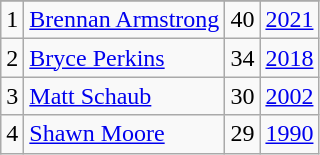<table class="wikitable">
<tr>
</tr>
<tr>
<td>1</td>
<td><a href='#'>Brennan Armstrong</a></td>
<td><abbr>40</abbr></td>
<td><a href='#'>2021</a></td>
</tr>
<tr>
<td>2</td>
<td><a href='#'>Bryce Perkins</a></td>
<td><abbr>34</abbr></td>
<td><a href='#'>2018</a></td>
</tr>
<tr>
<td>3</td>
<td><a href='#'>Matt Schaub</a></td>
<td><abbr>30</abbr></td>
<td><a href='#'>2002</a></td>
</tr>
<tr>
<td>4</td>
<td><a href='#'>Shawn Moore</a></td>
<td><abbr>29</abbr></td>
<td><a href='#'>1990</a></td>
</tr>
</table>
